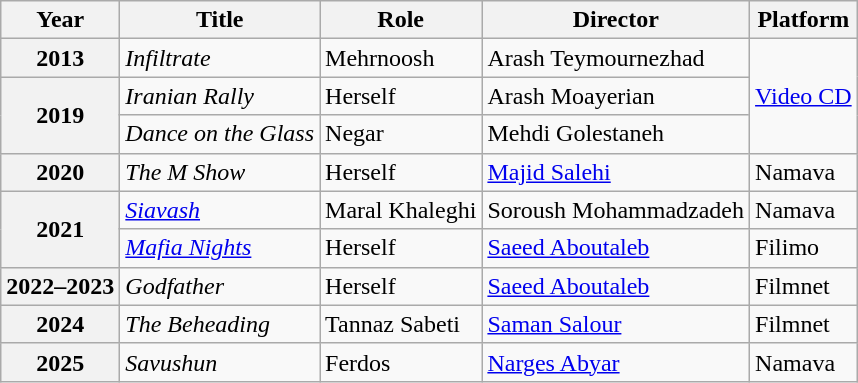<table class="wikitable plainrowheaders sortable"  style=font-size:100%>
<tr>
<th scope="col">Year</th>
<th scope="col">Title</th>
<th scope="col">Role</th>
<th scope="col">Director</th>
<th scope="col" class="unsortable">Platform</th>
</tr>
<tr>
<th scope="row">2013</th>
<td><em>Infiltrate</em></td>
<td>Mehrnoosh</td>
<td>Arash Teymournezhad</td>
<td rowspan="3"><a href='#'>Video CD</a></td>
</tr>
<tr>
<th rowspan="2" scope="row">2019</th>
<td><em>Iranian Rally</em></td>
<td>Herself</td>
<td>Arash Moayerian</td>
</tr>
<tr>
<td><em>Dance on the Glass</em></td>
<td>Negar</td>
<td>Mehdi Golestaneh</td>
</tr>
<tr>
<th scope="row">2020</th>
<td><em>The M Show</em></td>
<td>Herself</td>
<td><a href='#'>Majid Salehi</a></td>
<td>Namava</td>
</tr>
<tr>
<th scope=row rowspan="2">2021</th>
<td><em><a href='#'>Siavash</a></em></td>
<td>Maral Khaleghi</td>
<td>Soroush Mohammadzadeh</td>
<td>Namava</td>
</tr>
<tr>
<td><em><a href='#'>Mafia Nights</a></em></td>
<td>Herself</td>
<td><a href='#'>Saeed Aboutaleb</a></td>
<td>Filimo</td>
</tr>
<tr>
<th scope=row>2022–2023</th>
<td><em>Godfather</em></td>
<td>Herself</td>
<td><a href='#'>Saeed Aboutaleb</a></td>
<td>Filmnet</td>
</tr>
<tr>
<th scope=row>2024</th>
<td><em>The Beheading</em></td>
<td>Tannaz Sabeti</td>
<td><a href='#'>Saman Salour</a></td>
<td>Filmnet</td>
</tr>
<tr>
<th scope="row">2025</th>
<td><em>Savushun</em></td>
<td>Ferdos</td>
<td><a href='#'>Narges Abyar</a></td>
<td>Namava</td>
</tr>
</table>
